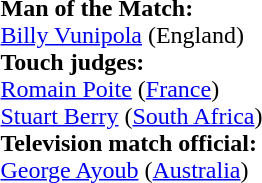<table style="width:100%">
<tr>
<td><br><strong>Man of the Match:</strong>
<br><a href='#'>Billy Vunipola</a> (England)<br><strong>Touch judges:</strong>
<br><a href='#'>Romain Poite</a> (<a href='#'>France</a>)
<br><a href='#'>Stuart Berry</a> (<a href='#'>South Africa</a>)
<br><strong>Television match official:</strong>
<br><a href='#'>George Ayoub</a> (<a href='#'>Australia</a>)</td>
</tr>
</table>
